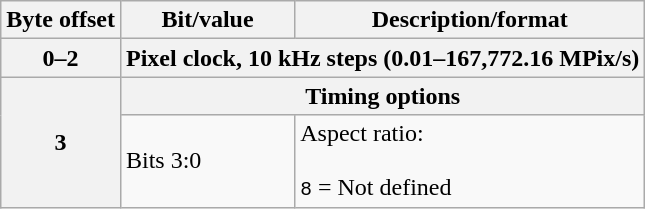<table class=wikitable>
<tr>
<th>Byte offset</th>
<th>Bit/value</th>
<th>Description/format</th>
</tr>
<tr>
<th>0–2</th>
<th colspan=2>Pixel clock, 10 kHz steps (0.01–167,772.16 MPix/s)</th>
</tr>
<tr>
<th rowspan=2>3</th>
<th colspan=2>Timing options</th>
</tr>
<tr>
<td>Bits 3:0</td>
<td>Aspect ratio:<br><br><code>8</code> = Not defined</td>
</tr>
</table>
